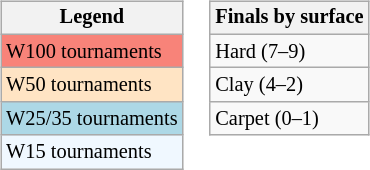<table>
<tr valign=top>
<td><br><table class="wikitable" style="font-size:85%">
<tr>
<th>Legend</th>
</tr>
<tr style="background:#f88379;">
<td>W100 tournaments</td>
</tr>
<tr style="background:#ffe4c4;">
<td>W50 tournaments</td>
</tr>
<tr style="background:lightblue;">
<td>W25/35 tournaments</td>
</tr>
<tr style="background:#f0f8ff;">
<td>W15 tournaments</td>
</tr>
</table>
</td>
<td><br><table class="wikitable" style="font-size:85%">
<tr>
<th>Finals by surface</th>
</tr>
<tr>
<td>Hard (7–9)</td>
</tr>
<tr>
<td>Clay (4–2)</td>
</tr>
<tr>
<td>Carpet (0–1)</td>
</tr>
</table>
</td>
</tr>
</table>
